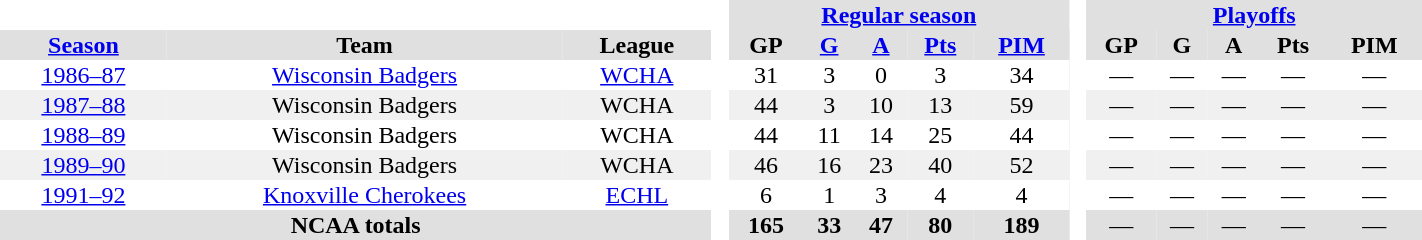<table BORDER="0" CELLPADDING="1" CELLSPACING="0" width="75%" style="text-align:center">
<tr bgcolor="#e0e0e0">
<th colspan="3" bgcolor="#ffffff"> </th>
<th rowspan="99" bgcolor="#ffffff"> </th>
<th colspan="5"><a href='#'>Regular season</a></th>
<th rowspan="99" bgcolor="#ffffff"> </th>
<th colspan="5"><a href='#'>Playoffs</a></th>
</tr>
<tr bgcolor="#e0e0e0">
<th><a href='#'>Season</a></th>
<th>Team</th>
<th>League</th>
<th>GP</th>
<th><a href='#'>G</a></th>
<th><a href='#'>A</a></th>
<th><a href='#'>Pts</a></th>
<th><a href='#'>PIM</a></th>
<th>GP</th>
<th>G</th>
<th>A</th>
<th>Pts</th>
<th>PIM</th>
</tr>
<tr ALIGN="center">
<td><a href='#'>1986–87</a></td>
<td><a href='#'>Wisconsin Badgers</a></td>
<td><a href='#'>WCHA</a></td>
<td>31</td>
<td>3</td>
<td>0</td>
<td>3</td>
<td>34</td>
<td>—</td>
<td>—</td>
<td>—</td>
<td>—</td>
<td>—</td>
</tr>
<tr ALIGN="center" bgcolor="#f0f0f0">
<td><a href='#'>1987–88</a></td>
<td>Wisconsin Badgers</td>
<td>WCHA</td>
<td>44</td>
<td>3</td>
<td>10</td>
<td>13</td>
<td>59</td>
<td>—</td>
<td>—</td>
<td>—</td>
<td>—</td>
<td>—</td>
</tr>
<tr ALIGN="center">
<td><a href='#'>1988–89</a></td>
<td>Wisconsin Badgers</td>
<td>WCHA</td>
<td>44</td>
<td>11</td>
<td>14</td>
<td>25</td>
<td>44</td>
<td>—</td>
<td>—</td>
<td>—</td>
<td>—</td>
<td>—</td>
</tr>
<tr ALIGN="center" bgcolor="#f0f0f0">
<td><a href='#'>1989–90</a></td>
<td>Wisconsin Badgers</td>
<td>WCHA</td>
<td>46</td>
<td>16</td>
<td>23</td>
<td>40</td>
<td>52</td>
<td>—</td>
<td>—</td>
<td>—</td>
<td>—</td>
<td>—</td>
</tr>
<tr ALIGN="center">
<td><a href='#'>1991–92</a></td>
<td><a href='#'>Knoxville Cherokees</a></td>
<td><a href='#'>ECHL</a></td>
<td>6</td>
<td>1</td>
<td>3</td>
<td>4</td>
<td>4</td>
<td>—</td>
<td>—</td>
<td>—</td>
<td>—</td>
<td>—</td>
</tr>
<tr ALIGN="center" bgcolor="#e0e0e0">
<th colspan="3">NCAA totals</th>
<th ALIGN="center">165</th>
<th ALIGN="center">33</th>
<th ALIGN="center">47</th>
<th ALIGN="center">80</th>
<th ALIGN="center">189</th>
<td>—</td>
<td>—</td>
<td>—</td>
<td>—</td>
<td>—</td>
</tr>
</table>
